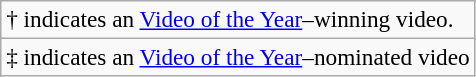<table class="wikitable" style="font-size:97%;">
<tr>
<td>† indicates an <a href='#'>Video of the Year</a>–winning video.</td>
</tr>
<tr>
<td>‡ indicates an <a href='#'>Video of the Year</a>–nominated video</td>
</tr>
</table>
